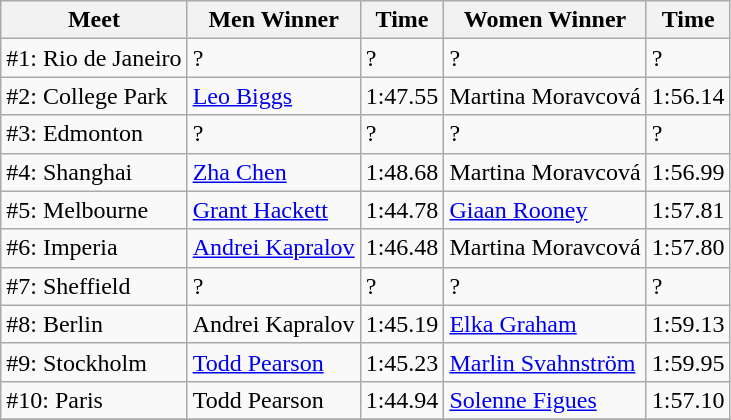<table class=wikitable>
<tr>
<th>Meet</th>
<th>Men Winner</th>
<th>Time</th>
<th>Women Winner</th>
<th>Time</th>
</tr>
<tr>
<td>#1: Rio de Janeiro</td>
<td ?>?</td>
<td ?>?</td>
<td ?>?</td>
<td ?>?</td>
</tr>
<tr>
<td>#2: College Park</td>
<td> <a href='#'>Leo Biggs</a></td>
<td align=center>1:47.55</td>
<td> Martina Moravcová</td>
<td align=center>1:56.14</td>
</tr>
<tr>
<td>#3: Edmonton</td>
<td ?>?</td>
<td ?>?</td>
<td ?>?</td>
<td ?>?</td>
</tr>
<tr>
<td>#4: Shanghai</td>
<td> <a href='#'>Zha Chen</a></td>
<td align=center>1:48.68</td>
<td> Martina Moravcová</td>
<td align=center>1:56.99</td>
</tr>
<tr>
<td>#5: Melbourne</td>
<td> <a href='#'>Grant Hackett</a></td>
<td align=center>1:44.78</td>
<td> <a href='#'>Giaan Rooney</a></td>
<td align=center>1:57.81</td>
</tr>
<tr>
<td>#6: Imperia</td>
<td> <a href='#'>Andrei Kapralov</a></td>
<td align=center>1:46.48</td>
<td> Martina Moravcová</td>
<td align=center>1:57.80</td>
</tr>
<tr>
<td>#7: Sheffield</td>
<td ?>?</td>
<td ?>?</td>
<td ?>?</td>
<td ?>?</td>
</tr>
<tr>
<td>#8: Berlin</td>
<td> Andrei Kapralov</td>
<td align=center>1:45.19</td>
<td> <a href='#'>Elka Graham</a></td>
<td align=center>1:59.13</td>
</tr>
<tr>
<td>#9: Stockholm</td>
<td> <a href='#'>Todd Pearson</a></td>
<td align=center>1:45.23</td>
<td> <a href='#'>Marlin Svahnström</a></td>
<td align=center>1:59.95</td>
</tr>
<tr>
<td>#10: Paris</td>
<td> Todd Pearson</td>
<td align=center>1:44.94</td>
<td> <a href='#'>Solenne Figues</a></td>
<td align=center>1:57.10</td>
</tr>
<tr>
</tr>
</table>
